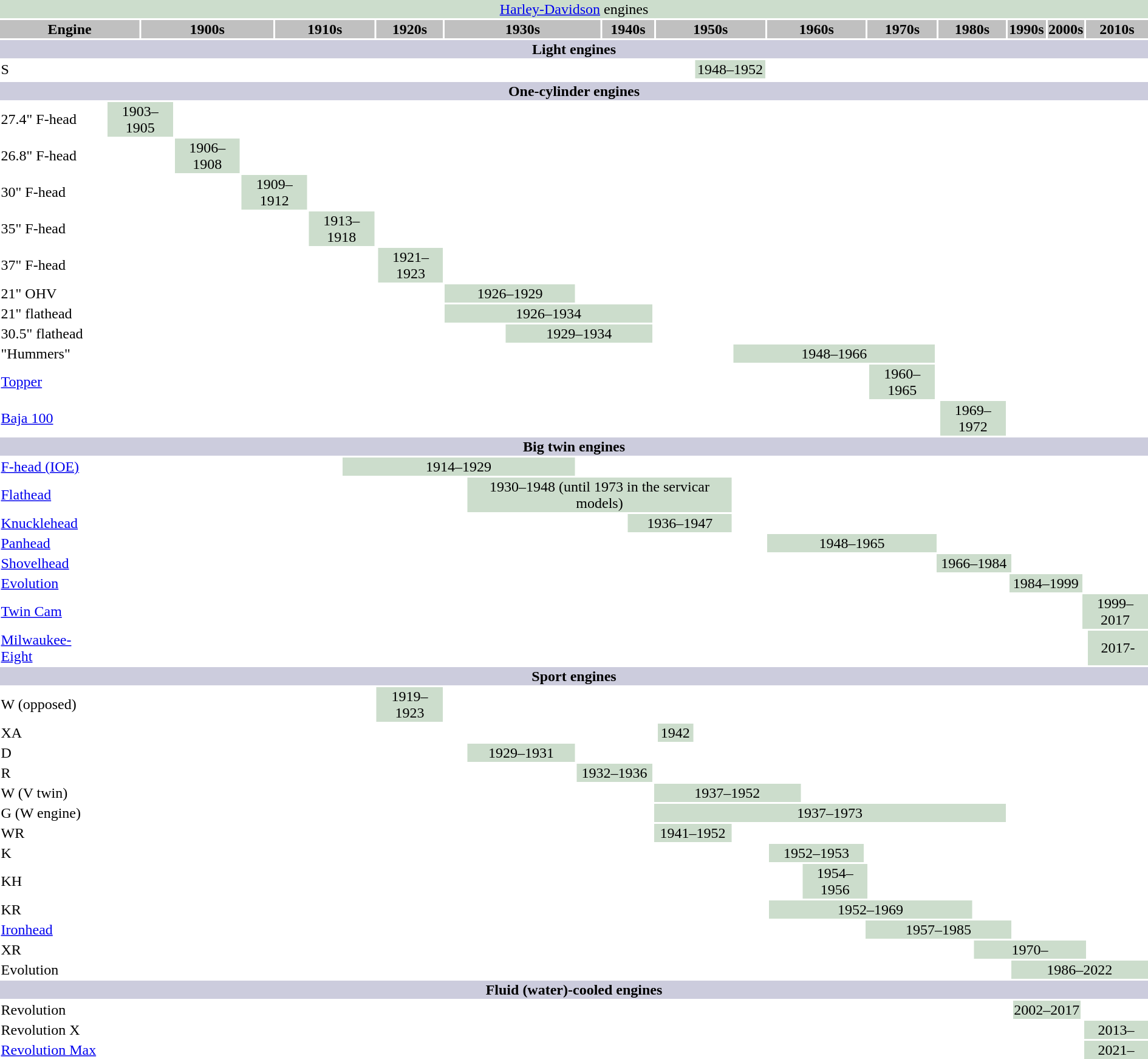<table class=toccolours align=center>
<tr>
<td align=center style="background:#cdc;" colspan=110><a href='#'>Harley-Davidson</a> engines</td>
</tr>
<tr>
<td align=center colspan=6 style="background:silver;"><strong>Engine</strong></td>
<td colspan=7 align=center style="background:silver;"><strong>1900s</strong></td>
<td colspan=7 align=center style="background:silver;"><strong>1910s</strong></td>
<td colspan=7 align=center style="background:silver;"><strong>1920s</strong></td>
<td colspan=7 align=center style="background:silver;"><strong>1930s</strong></td>
<td colspan=8,5 align=center style="background:silver;"><strong>1940s</strong></td>
<td colspan=8,5 align=center style="background:silver;"><strong>1950s</strong></td>
<td colspan=9 align=center style="background:silver;"><strong>1960s</strong></td>
<td colspan=9 align=center style="background:silver;"><strong>1970s</strong></td>
<td colspan=9 align=center style="background:silver;"><strong>1980s</strong></td>
<td colspan=15 align=center style="background:silver;"><strong>1990s</strong></td>
<td colspan=12 align=center style="background:silver;"><strong>2000s</strong></td>
<td colspan=12 align=center style="background:silver;"><strong>2010s</strong></td>
</tr>
<tr>
<th style="background:#ccd;" colspan=111>Light engines</th>
</tr>
<tr>
<td>S</td>
<td colspan=43></td>
<td align=center style="background:#cdc;" colspan=5>1948–1952</td>
</tr>
<tr>
</tr>
<tr>
<th style="background:#ccd;" colspan=110>One-cylinder engines</th>
</tr>
<tr>
<td>27.4" F-head</td>
<td colspan=3></td>
<td align=center style="background:#cdc;" colspan=3>1903–1905</td>
</tr>
<tr>
<td>26.8" F-head</td>
<td colspan=6></td>
<td align=center style="background:#cdc;" colspan=2>1906–1908</td>
</tr>
<tr>
<td>30" F-head</td>
<td colspan=9></td>
<td align=center style="background:#cdc;" colspan=4>1909–1912</td>
</tr>
<tr>
<td>35" F-head</td>
<td colspan=13></td>
<td align=center style="background:#cdc;" colspan=6>1913–1918</td>
</tr>
<tr>
<td>37" F-head</td>
<td colspan=21></td>
<td align=center style="background:#cdc;" colspan=3>1921–1923</td>
</tr>
<tr>
<td>21" OHV</td>
<td colspan=26></td>
<td align=center style="background:#cdc;" colspan=4>1926–1929</td>
</tr>
<tr>
<td>21" flathead</td>
<td colspan=26></td>
<td align=center style="background:#cdc;" colspan=9>1926–1934</td>
</tr>
<tr>
<td>30.5" flathead</td>
<td colspan=29></td>
<td align=center style="background:#cdc;" colspan=6>1929–1934</td>
</tr>
<tr>
<td>"Hummers"</td>
<td colspan=47></td>
<td align=center style="background:#cdc;" colspan=19>1948–1966</td>
</tr>
<tr>
<td><a href='#'>Topper</a></td>
<td colspan=60></td>
<td align=center style="background:#cdc;" colspan=6>1960–1965</td>
</tr>
<tr>
<td><a href='#'>Baja 100</a></td>
<td colspan=69></td>
<td align=center style="background:#cdc;" colspan=4>1969–1972</td>
</tr>
<tr>
<th style="background:#ccd;" colspan=111>Big twin engines</th>
</tr>
<tr>
<td><a href='#'>F-head (IOE)</a></td>
<td colspan=14></td>
<td align=center style="background:#cdc;" colspan=16>1914–1929</td>
</tr>
<tr>
<td><a href='#'>Flathead</a></td>
<td colspan=28></td>
<td align=center style="background:#cdc;" colspan=17>1930–1948 (until 1973 in the servicar models)</td>
</tr>
<tr>
<td><a href='#'>Knucklehead</a></td>
<td colspan=34></td>
<td align=center style="background:#cdc;" colspan=10>1936–1947</td>
</tr>
<tr>
<td><a href='#'>Panhead</a></td>
<td colspan=49></td>
<td colspan=18 align=center style="background:#cdc;">1948–1965</td>
</tr>
<tr>
<td><a href='#'>Shovelhead</a></td>
<td colspan=66></td>
<td colspan=20 align=center style="background:#cdc;">1966–1984</td>
</tr>
<tr>
<td><a href='#'>Evolution</a></td>
<td colspan=84></td>
<td colspan=16 align=center style="background:#cdc;">1984–1999</td>
</tr>
<tr 1999 Revolution engine>
<td><a href='#'>Twin Cam</a></td>
<td colspan=99></td>
<td colspan=11 align=center style="background:#cdc;">1999–2017</td>
</tr>
<tr>
<td><a href='#'>Milwaukee-Eight</a></td>
<td colspan=107></td>
<td colspan=1 align=center style="background:#cdc;">2017-</td>
</tr>
<tr>
<th style="background:#ccd;" colspan=111>Sport engines</th>
</tr>
<tr>
<td>W (opposed)</td>
<td colspan=19></td>
<td colspan=5 align=center style="background:#cdc;">1919–1923</td>
</tr>
<tr>
<td>XA</td>
<td colspan=42></td>
<td colspan=1 align=center style="background:#cdc;">1942</td>
</tr>
<tr>
<td>D</td>
<td colspan=28></td>
<td colspan=4 align=center style="background:#cdc;">1929–1931</td>
</tr>
<tr>
<td>R</td>
<td colspan=32></td>
<td colspan=8 align=center style="background:#cdc;">1932–1936</td>
</tr>
<tr>
<td>W (V twin)</td>
<td colspan=40></td>
<td colspan=14 align=center style="background:#cdc;">1937–1952</td>
</tr>
<tr>
<td>G (W engine)</td>
<td colspan=40></td>
<td colspan=35 align=center style="background:#cdc;">1937–1973</td>
</tr>
<tr>
<td>WR</td>
<td colspan=40></td>
<td colspan=6 align=center style="background:#cdc;">1941–1952</td>
</tr>
<tr>
<td>K</td>
<td colspan=52></td>
<td colspan=5 align=center style="background:#cdc;">1952–1953</td>
</tr>
<tr>
<td>KH</td>
<td colspan=54></td>
<td colspan=5 align=center style="background:#cdc;">1954–1956</td>
</tr>
<tr>
<td>KR</td>
<td colspan=52></td>
<td colspan=18 align=center style="background:#cdc;">1952–1969</td>
</tr>
<tr>
<td><a href='#'>Ironhead</a></td>
<td colspan=57></td>
<td colspan=29 align=center style="background:#cdc;">1957–1985</td>
</tr>
<tr>
<td>XR</td>
<td colspan=70></td>
<td colspan=36 align=center style="background:#cdc;">1970–</td>
</tr>
<tr>
<td>Evolution</td>
<td colspan=85></td>
<td colspan=25 align=center style="background:#cdc;">1986–2022</td>
</tr>
<tr>
<th style="background:#ccd;" colspan=111>Fluid (water)-cooled engines</th>
</tr>
<tr>
<td>Revolution</td>
<td colspan=90></td>
<td colspan=8 align=center style="background:#cdc;">2002–2017</td>
</tr>
<tr>
<td>Revolution X</td>
<td colspan=102></td>
<td colspan=8 align=center style="background:#cdc;">2013–</td>
</tr>
<tr>
<td><a href='#'>Revolution Max</a></td>
<td colspan=102></td>
<td colspan=8 align=center style="background:#cdc;">2021–</td>
</tr>
<tr>
</tr>
<tr>
</tr>
</table>
